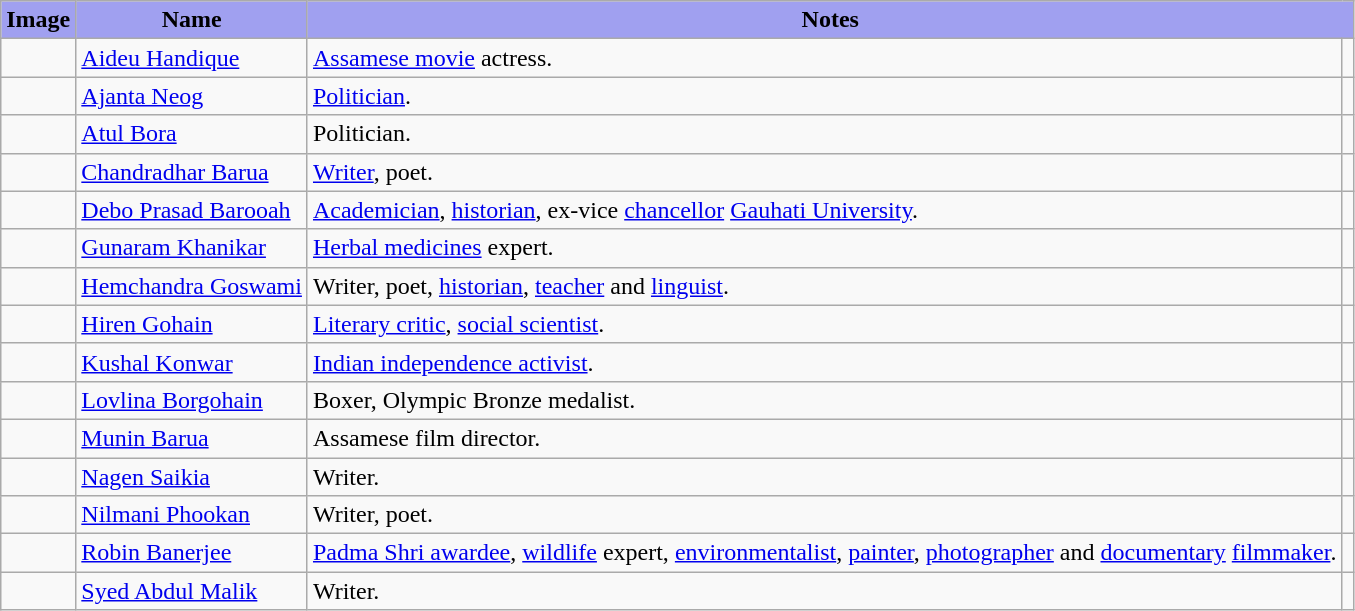<table class="wikitable sortable mw-collapsible">
<tr>
<th style="background-color:#A0A0F0;"class="unsortable">Image</th>
<th style="background-color:#A0A0F0;">Name</th>
<th colspan="2" style="background-color:#A0A0F0;" "width: 100px;" class="unsortable">Notes</th>
</tr>
<tr>
<td></td>
<td style="text-align: left; font-size:100%;"><a href='#'>Aideu Handique</a></td>
<td><a href='#'>Assamese movie</a> actress.</td>
<td></td>
</tr>
<tr>
<td></td>
<td style="text-align: left; font-size:100%;"><a href='#'>Ajanta Neog</a></td>
<td><a href='#'>Politician</a>.</td>
<td></td>
</tr>
<tr>
<td></td>
<td style="text-align: left; font-size:100%;"><a href='#'>Atul Bora</a></td>
<td>Politician.</td>
<td></td>
</tr>
<tr>
<td></td>
<td style="text-align: left; font-size:100%;"><a href='#'>Chandradhar Barua</a></td>
<td><a href='#'>Writer</a>, poet.</td>
<td></td>
</tr>
<tr>
<td></td>
<td style="text-align: left; font-size:100%;"><a href='#'>Debo Prasad Barooah</a></td>
<td><a href='#'>Academician</a>, <a href='#'>historian</a>, ex-vice <a href='#'>chancellor</a> <a href='#'>Gauhati University</a>.</td>
<td></td>
</tr>
<tr>
<td></td>
<td style="text-align: left; font-size:100%;"><a href='#'>Gunaram Khanikar</a></td>
<td><a href='#'>Herbal medicines</a> expert.</td>
<td></td>
</tr>
<tr>
<td></td>
<td style="text-align: left; font-size:100%;"><a href='#'>Hemchandra Goswami</a></td>
<td>Writer, poet, <a href='#'>historian</a>, <a href='#'>teacher</a> and <a href='#'>linguist</a>.</td>
<td></td>
</tr>
<tr>
<td></td>
<td><a href='#'>Hiren Gohain</a></td>
<td><a href='#'>Literary critic</a>, <a href='#'>social scientist</a>.</td>
<td></td>
</tr>
<tr>
<td></td>
<td style="text-align: left; font-size:100%;"><a href='#'>Kushal Konwar</a></td>
<td><a href='#'>Indian independence activist</a>.</td>
<td></td>
</tr>
<tr>
<td></td>
<td><a href='#'>Lovlina Borgohain</a></td>
<td>Boxer, Olympic Bronze medalist.</td>
<td></td>
</tr>
<tr>
<td></td>
<td style="text-align: left; font-size:100%;"><a href='#'>Munin Barua</a></td>
<td>Assamese film director.</td>
<td></td>
</tr>
<tr>
<td></td>
<td style="text-align: left; font-size:100%;"><a href='#'>Nagen Saikia</a></td>
<td>Writer.</td>
<td></td>
</tr>
<tr>
<td></td>
<td style="text-align: left; font-size:100%;"><a href='#'>Nilmani Phookan</a></td>
<td>Writer, poet.</td>
<td></td>
</tr>
<tr>
<td></td>
<td style="text-align: left; font-size:100%;"><a href='#'>Robin Banerjee</a></td>
<td><a href='#'>Padma Shri awardee</a>, <a href='#'>wildlife</a> expert, <a href='#'>environmentalist</a>, <a href='#'>painter</a>, <a href='#'>photographer</a> and <a href='#'>documentary</a> <a href='#'>filmmaker</a>.</td>
<td></td>
</tr>
<tr>
<td></td>
<td style="text-align: left; font-size:100%;"><a href='#'>Syed Abdul Malik</a></td>
<td>Writer.</td>
<td></td>
</tr>
</table>
